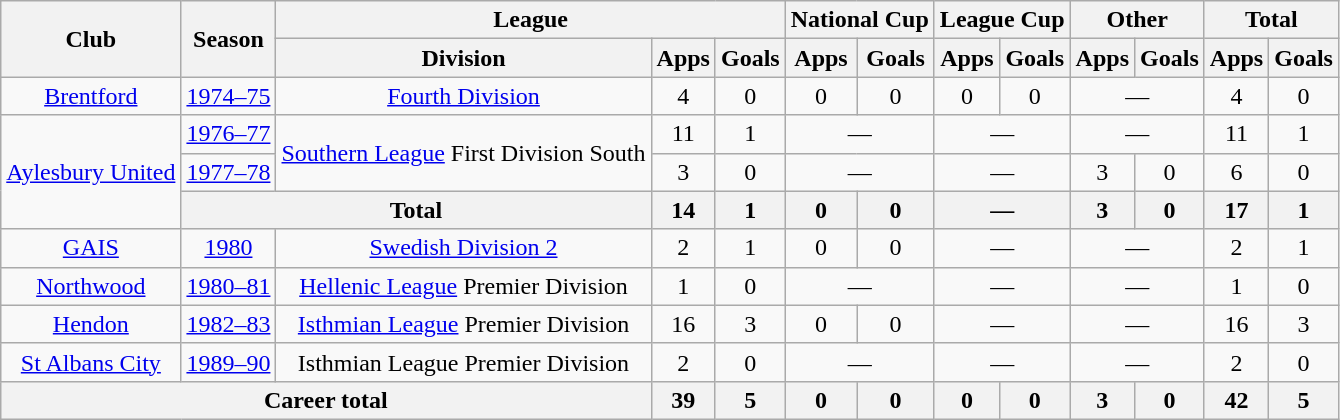<table class="wikitable" style="text-align: center;">
<tr>
<th rowspan="2">Club</th>
<th rowspan="2">Season</th>
<th colspan="3">League</th>
<th colspan="2">National Cup</th>
<th colspan="2">League Cup</th>
<th colspan="2">Other</th>
<th colspan="2">Total</th>
</tr>
<tr>
<th>Division</th>
<th>Apps</th>
<th>Goals</th>
<th>Apps</th>
<th>Goals</th>
<th>Apps</th>
<th>Goals</th>
<th>Apps</th>
<th>Goals</th>
<th>Apps</th>
<th>Goals</th>
</tr>
<tr>
<td><a href='#'>Brentford</a></td>
<td><a href='#'>1974–75</a></td>
<td><a href='#'>Fourth Division</a></td>
<td>4</td>
<td>0</td>
<td>0</td>
<td>0</td>
<td>0</td>
<td>0</td>
<td colspan="2">—</td>
<td>4</td>
<td>0</td>
</tr>
<tr>
<td rowspan="3"><a href='#'>Aylesbury United</a></td>
<td><a href='#'>1976–77</a></td>
<td rowspan="2"><a href='#'>Southern League</a> First Division South</td>
<td>11</td>
<td>1</td>
<td colspan="2">—</td>
<td colspan="2">—</td>
<td colspan="2">—</td>
<td>11</td>
<td>1</td>
</tr>
<tr>
<td><a href='#'>1977–78</a></td>
<td>3</td>
<td>0</td>
<td colspan="2">—</td>
<td colspan="2">—</td>
<td>3</td>
<td>0</td>
<td>6</td>
<td>0</td>
</tr>
<tr>
<th colspan="2">Total</th>
<th>14</th>
<th>1</th>
<th>0</th>
<th>0</th>
<th colspan="2">—</th>
<th>3</th>
<th>0</th>
<th>17</th>
<th>1</th>
</tr>
<tr>
<td><a href='#'>GAIS</a></td>
<td><a href='#'>1980</a></td>
<td><a href='#'>Swedish Division 2</a></td>
<td>2</td>
<td>1</td>
<td>0</td>
<td>0</td>
<td colspan="2">—</td>
<td colspan="2">—</td>
<td>2</td>
<td>1</td>
</tr>
<tr>
<td><a href='#'>Northwood</a></td>
<td><a href='#'>1980–81</a></td>
<td><a href='#'>Hellenic League</a> Premier Division</td>
<td>1</td>
<td>0</td>
<td colspan="2">—</td>
<td colspan="2">—</td>
<td colspan="2">—</td>
<td>1</td>
<td>0</td>
</tr>
<tr>
<td><a href='#'>Hendon</a></td>
<td><a href='#'>1982–83</a></td>
<td><a href='#'>Isthmian League</a> Premier Division</td>
<td>16</td>
<td>3</td>
<td>0</td>
<td>0</td>
<td colspan="2">—</td>
<td colspan="2">—</td>
<td>16</td>
<td>3</td>
</tr>
<tr>
<td><a href='#'>St Albans City</a></td>
<td><a href='#'>1989–90</a></td>
<td>Isthmian League Premier Division</td>
<td>2</td>
<td>0</td>
<td colspan="2">—</td>
<td colspan="2">—</td>
<td colspan="2">—</td>
<td>2</td>
<td>0</td>
</tr>
<tr>
<th colspan="3">Career total</th>
<th>39</th>
<th>5</th>
<th>0</th>
<th>0</th>
<th>0</th>
<th>0</th>
<th>3</th>
<th>0</th>
<th>42</th>
<th>5</th>
</tr>
</table>
